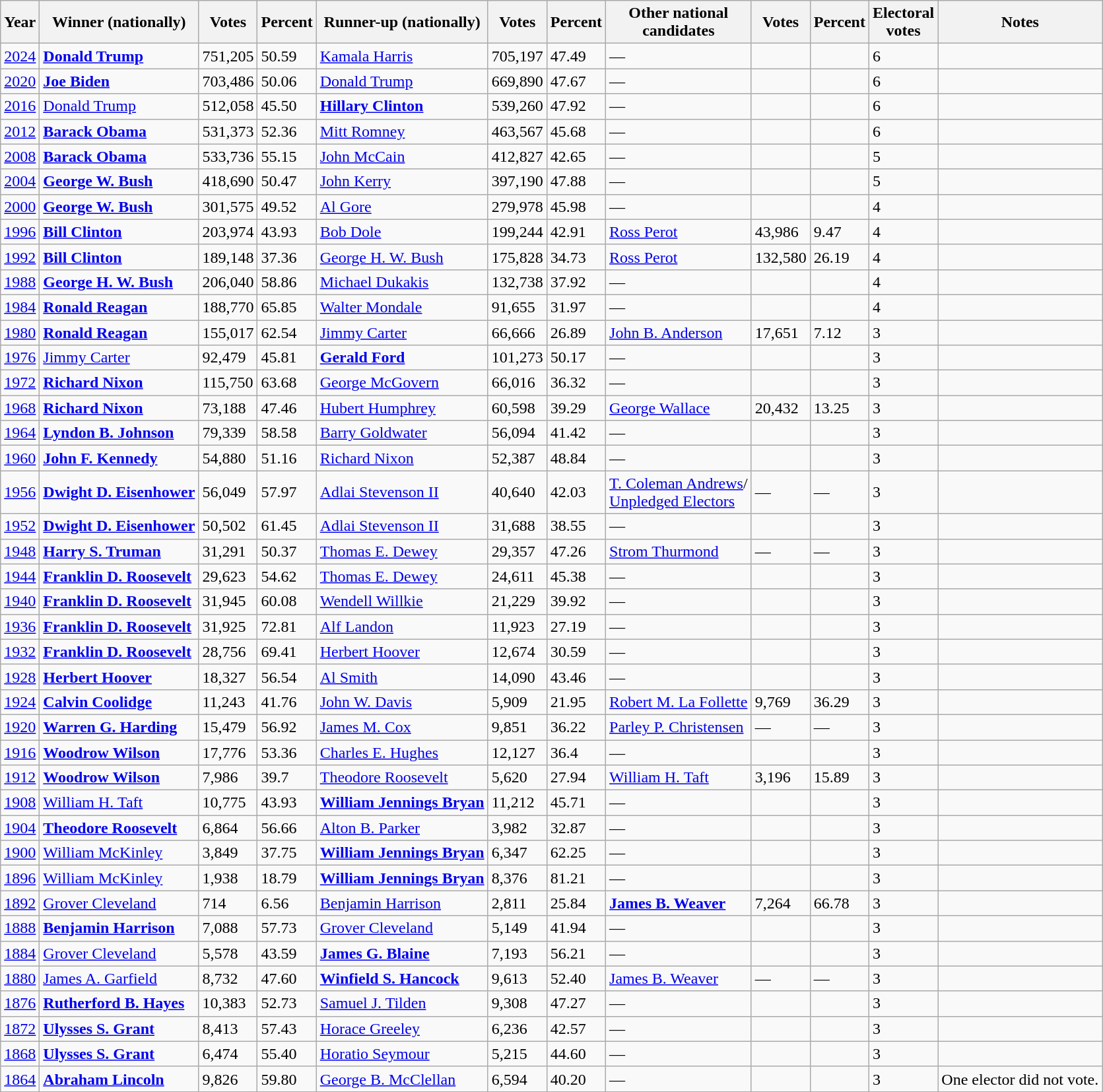<table class="wikitable sortable">
<tr>
<th data-sort-type="number">Year</th>
<th>Winner (nationally)</th>
<th data-sort-type="number">Votes</th>
<th data-sort-type="number">Percent</th>
<th>Runner-up (nationally)</th>
<th data-sort-type="number">Votes</th>
<th data-sort-type="number">Percent</th>
<th>Other national<br>candidates</th>
<th data-sort-type="number">Votes</th>
<th data-sort-type="number">Percent</th>
<th data-sort-type="number">Electoral<br>votes</th>
<th class="unsortable">Notes</th>
</tr>
<tr>
<td><a href='#'>2024</a></td>
<td><strong><a href='#'>Donald Trump</a></strong></td>
<td>751,205</td>
<td>50.59</td>
<td><a href='#'>Kamala Harris</a></td>
<td>705,197</td>
<td>47.49</td>
<td>—</td>
<td></td>
<td></td>
<td>6</td>
<td></td>
</tr>
<tr>
<td><a href='#'>2020</a></td>
<td><strong><a href='#'>Joe Biden</a></strong></td>
<td>703,486</td>
<td>50.06</td>
<td><a href='#'>Donald Trump</a></td>
<td>669,890</td>
<td>47.67</td>
<td>—</td>
<td></td>
<td></td>
<td>6</td>
<td></td>
</tr>
<tr>
<td><a href='#'>2016</a></td>
<td><a href='#'>Donald Trump</a></td>
<td>512,058</td>
<td>45.50</td>
<td><strong><a href='#'>Hillary Clinton</a></strong></td>
<td>539,260</td>
<td>47.92</td>
<td>—</td>
<td></td>
<td></td>
<td>6</td>
<td></td>
</tr>
<tr>
<td><a href='#'>2012</a></td>
<td><strong><a href='#'>Barack Obama</a></strong></td>
<td>531,373</td>
<td>52.36</td>
<td><a href='#'>Mitt Romney</a></td>
<td>463,567</td>
<td>45.68</td>
<td>—</td>
<td></td>
<td></td>
<td>6</td>
<td></td>
</tr>
<tr>
<td><a href='#'>2008</a></td>
<td><strong><a href='#'>Barack Obama</a></strong></td>
<td>533,736</td>
<td>55.15</td>
<td><a href='#'>John McCain</a></td>
<td>412,827</td>
<td>42.65</td>
<td>—</td>
<td></td>
<td></td>
<td>5</td>
<td></td>
</tr>
<tr>
<td><a href='#'>2004</a></td>
<td><strong><a href='#'>George W. Bush</a></strong></td>
<td>418,690</td>
<td>50.47</td>
<td><a href='#'>John Kerry</a></td>
<td>397,190</td>
<td>47.88</td>
<td>—</td>
<td></td>
<td></td>
<td>5</td>
<td></td>
</tr>
<tr>
<td><a href='#'>2000</a></td>
<td><strong><a href='#'>George W. Bush</a></strong></td>
<td>301,575</td>
<td>49.52</td>
<td><a href='#'>Al Gore</a></td>
<td>279,978</td>
<td>45.98</td>
<td>—</td>
<td></td>
<td></td>
<td>4</td>
<td></td>
</tr>
<tr>
<td><a href='#'>1996</a></td>
<td><strong><a href='#'>Bill Clinton</a></strong></td>
<td>203,974</td>
<td>43.93</td>
<td><a href='#'>Bob Dole</a></td>
<td>199,244</td>
<td>42.91</td>
<td><a href='#'>Ross Perot</a></td>
<td>43,986</td>
<td>9.47</td>
<td>4</td>
<td></td>
</tr>
<tr>
<td><a href='#'>1992</a></td>
<td><strong> <a href='#'>Bill Clinton</a></strong></td>
<td>189,148</td>
<td>37.36</td>
<td><a href='#'>George H. W. Bush</a></td>
<td>175,828</td>
<td>34.73</td>
<td><a href='#'>Ross Perot</a></td>
<td>132,580</td>
<td>26.19</td>
<td>4</td>
<td></td>
</tr>
<tr>
<td><a href='#'>1988</a></td>
<td><strong><a href='#'>George H. W. Bush</a></strong></td>
<td>206,040</td>
<td>58.86</td>
<td><a href='#'>Michael Dukakis</a></td>
<td>132,738</td>
<td>37.92</td>
<td>—</td>
<td></td>
<td></td>
<td>4</td>
<td></td>
</tr>
<tr>
<td><a href='#'>1984</a></td>
<td><strong><a href='#'>Ronald Reagan</a></strong></td>
<td>188,770</td>
<td>65.85</td>
<td><a href='#'>Walter Mondale</a></td>
<td>91,655</td>
<td>31.97</td>
<td>—</td>
<td></td>
<td></td>
<td>4</td>
<td></td>
</tr>
<tr>
<td><a href='#'>1980</a></td>
<td><strong><a href='#'>Ronald Reagan</a></strong></td>
<td>155,017</td>
<td>62.54</td>
<td><a href='#'>Jimmy Carter</a></td>
<td>66,666</td>
<td>26.89</td>
<td><a href='#'>John B. Anderson</a></td>
<td>17,651</td>
<td>7.12</td>
<td>3</td>
<td></td>
</tr>
<tr>
<td><a href='#'>1976</a></td>
<td><a href='#'>Jimmy Carter</a></td>
<td>92,479</td>
<td>45.81</td>
<td><strong><a href='#'>Gerald Ford</a></strong></td>
<td>101,273</td>
<td>50.17</td>
<td>—</td>
<td></td>
<td></td>
<td>3</td>
<td></td>
</tr>
<tr>
<td><a href='#'>1972</a></td>
<td><strong><a href='#'>Richard Nixon</a></strong></td>
<td>115,750</td>
<td>63.68</td>
<td><a href='#'>George McGovern</a></td>
<td>66,016</td>
<td>36.32</td>
<td>—</td>
<td></td>
<td></td>
<td>3</td>
<td></td>
</tr>
<tr>
<td><a href='#'>1968</a></td>
<td><strong><a href='#'>Richard Nixon</a></strong></td>
<td>73,188</td>
<td>47.46</td>
<td><a href='#'>Hubert Humphrey</a></td>
<td>60,598</td>
<td>39.29</td>
<td><a href='#'>George Wallace</a></td>
<td>20,432</td>
<td>13.25</td>
<td>3</td>
<td></td>
</tr>
<tr>
<td><a href='#'>1964</a></td>
<td><strong><a href='#'>Lyndon B. Johnson</a></strong></td>
<td>79,339</td>
<td>58.58</td>
<td><a href='#'>Barry Goldwater</a></td>
<td>56,094</td>
<td>41.42</td>
<td>—</td>
<td></td>
<td></td>
<td>3</td>
<td></td>
</tr>
<tr>
<td><a href='#'>1960</a></td>
<td><strong><a href='#'>John F. Kennedy</a></strong></td>
<td>54,880</td>
<td>51.16</td>
<td><a href='#'>Richard Nixon</a></td>
<td>52,387</td>
<td>48.84</td>
<td>—</td>
<td></td>
<td></td>
<td>3</td>
<td></td>
</tr>
<tr>
<td><a href='#'>1956</a></td>
<td><strong><a href='#'>Dwight D. Eisenhower</a></strong></td>
<td>56,049</td>
<td>57.97</td>
<td><a href='#'>Adlai Stevenson II</a></td>
<td>40,640</td>
<td>42.03</td>
<td><a href='#'>T. Coleman Andrews</a>/<br><a href='#'>Unpledged Electors</a></td>
<td>—</td>
<td>—</td>
<td>3</td>
<td></td>
</tr>
<tr>
<td><a href='#'>1952</a></td>
<td><strong><a href='#'>Dwight D. Eisenhower</a></strong></td>
<td>50,502</td>
<td>61.45</td>
<td><a href='#'>Adlai Stevenson II</a></td>
<td>31,688</td>
<td>38.55</td>
<td>—</td>
<td></td>
<td></td>
<td>3</td>
<td></td>
</tr>
<tr>
<td><a href='#'>1948</a></td>
<td><strong><a href='#'>Harry S. Truman</a></strong></td>
<td>31,291</td>
<td>50.37</td>
<td><a href='#'>Thomas E. Dewey</a></td>
<td>29,357</td>
<td>47.26</td>
<td><a href='#'>Strom Thurmond</a></td>
<td>—</td>
<td>—</td>
<td>3</td>
<td></td>
</tr>
<tr>
<td><a href='#'>1944</a></td>
<td><strong><a href='#'>Franklin D. Roosevelt</a></strong></td>
<td>29,623</td>
<td>54.62</td>
<td><a href='#'>Thomas E. Dewey</a></td>
<td>24,611</td>
<td>45.38</td>
<td>—</td>
<td></td>
<td></td>
<td>3</td>
<td></td>
</tr>
<tr>
<td><a href='#'>1940</a></td>
<td><strong><a href='#'>Franklin D. Roosevelt</a></strong></td>
<td>31,945</td>
<td>60.08</td>
<td><a href='#'>Wendell Willkie</a></td>
<td>21,229</td>
<td>39.92</td>
<td>—</td>
<td></td>
<td></td>
<td>3</td>
<td></td>
</tr>
<tr>
<td><a href='#'>1936</a></td>
<td><strong><a href='#'>Franklin D. Roosevelt</a></strong></td>
<td>31,925</td>
<td>72.81</td>
<td><a href='#'>Alf Landon</a></td>
<td>11,923</td>
<td>27.19</td>
<td>—</td>
<td></td>
<td></td>
<td>3</td>
<td></td>
</tr>
<tr>
<td><a href='#'>1932</a></td>
<td><strong><a href='#'>Franklin D. Roosevelt</a></strong></td>
<td>28,756</td>
<td>69.41</td>
<td><a href='#'>Herbert Hoover</a></td>
<td>12,674</td>
<td>30.59</td>
<td>—</td>
<td></td>
<td></td>
<td>3</td>
<td></td>
</tr>
<tr>
<td><a href='#'>1928</a></td>
<td><strong><a href='#'>Herbert Hoover</a></strong></td>
<td>18,327</td>
<td>56.54</td>
<td><a href='#'>Al Smith</a></td>
<td>14,090</td>
<td>43.46</td>
<td>—</td>
<td></td>
<td></td>
<td>3</td>
<td></td>
</tr>
<tr>
<td><a href='#'>1924</a></td>
<td><strong><a href='#'>Calvin Coolidge</a></strong></td>
<td>11,243</td>
<td>41.76</td>
<td><a href='#'>John W. Davis</a></td>
<td>5,909</td>
<td>21.95</td>
<td><a href='#'>Robert M. La Follette</a></td>
<td>9,769</td>
<td>36.29</td>
<td>3</td>
<td></td>
</tr>
<tr>
<td><a href='#'>1920</a></td>
<td><strong><a href='#'>Warren G. Harding</a></strong></td>
<td>15,479</td>
<td>56.92</td>
<td><a href='#'>James M. Cox</a></td>
<td>9,851</td>
<td>36.22</td>
<td><a href='#'>Parley P. Christensen</a></td>
<td>—</td>
<td>—</td>
<td>3</td>
<td></td>
</tr>
<tr>
<td><a href='#'>1916</a></td>
<td><strong><a href='#'>Woodrow Wilson</a></strong></td>
<td>17,776</td>
<td>53.36</td>
<td><a href='#'>Charles E. Hughes</a></td>
<td>12,127</td>
<td>36.4</td>
<td>—</td>
<td></td>
<td></td>
<td>3</td>
<td></td>
</tr>
<tr>
<td><a href='#'>1912</a></td>
<td><strong><a href='#'>Woodrow Wilson</a></strong></td>
<td>7,986</td>
<td>39.7</td>
<td><a href='#'>Theodore Roosevelt</a></td>
<td>5,620</td>
<td>27.94</td>
<td><a href='#'>William H. Taft</a></td>
<td>3,196</td>
<td>15.89</td>
<td>3</td>
<td></td>
</tr>
<tr>
<td><a href='#'>1908</a></td>
<td><a href='#'>William H. Taft</a></td>
<td>10,775</td>
<td>43.93</td>
<td><strong><a href='#'>William Jennings Bryan</a></strong></td>
<td>11,212</td>
<td>45.71</td>
<td>—</td>
<td></td>
<td></td>
<td>3</td>
<td></td>
</tr>
<tr>
<td><a href='#'>1904</a></td>
<td><strong><a href='#'>Theodore Roosevelt</a></strong></td>
<td>6,864</td>
<td>56.66</td>
<td><a href='#'>Alton B. Parker</a></td>
<td>3,982</td>
<td>32.87</td>
<td>—</td>
<td></td>
<td></td>
<td>3</td>
<td></td>
</tr>
<tr>
<td><a href='#'>1900</a></td>
<td><a href='#'>William McKinley</a></td>
<td>3,849</td>
<td>37.75</td>
<td><strong><a href='#'>William Jennings Bryan</a></strong></td>
<td>6,347</td>
<td>62.25</td>
<td>—</td>
<td></td>
<td></td>
<td>3</td>
<td></td>
</tr>
<tr>
<td><a href='#'>1896</a></td>
<td><a href='#'>William McKinley</a></td>
<td>1,938</td>
<td>18.79</td>
<td><strong><a href='#'>William Jennings Bryan</a></strong></td>
<td>8,376</td>
<td>81.21</td>
<td>—</td>
<td></td>
<td></td>
<td>3</td>
<td></td>
</tr>
<tr>
<td><a href='#'>1892</a></td>
<td><a href='#'>Grover Cleveland</a></td>
<td>714</td>
<td>6.56</td>
<td><a href='#'>Benjamin Harrison</a></td>
<td>2,811</td>
<td>25.84</td>
<td><strong><a href='#'>James B. Weaver</a></strong></td>
<td>7,264</td>
<td>66.78</td>
<td>3</td>
<td></td>
</tr>
<tr>
<td><a href='#'>1888</a></td>
<td><strong><a href='#'>Benjamin Harrison</a></strong></td>
<td>7,088</td>
<td>57.73</td>
<td><a href='#'>Grover Cleveland</a></td>
<td>5,149</td>
<td>41.94</td>
<td>—</td>
<td></td>
<td></td>
<td>3</td>
<td></td>
</tr>
<tr>
<td><a href='#'>1884</a></td>
<td><a href='#'>Grover Cleveland</a></td>
<td>5,578</td>
<td>43.59</td>
<td><strong><a href='#'>James G. Blaine</a></strong></td>
<td>7,193</td>
<td>56.21</td>
<td>—</td>
<td></td>
<td></td>
<td>3</td>
<td></td>
</tr>
<tr>
<td><a href='#'>1880</a></td>
<td><a href='#'>James A. Garfield</a></td>
<td>8,732</td>
<td>47.60</td>
<td><strong><a href='#'>Winfield S. Hancock</a></strong></td>
<td>9,613</td>
<td>52.40</td>
<td><a href='#'>James B. Weaver</a></td>
<td>—</td>
<td>—</td>
<td>3</td>
<td></td>
</tr>
<tr>
<td><a href='#'>1876</a></td>
<td><strong><a href='#'>Rutherford B. Hayes</a></strong></td>
<td>10,383</td>
<td>52.73</td>
<td><a href='#'>Samuel J. Tilden</a></td>
<td>9,308</td>
<td>47.27</td>
<td>—</td>
<td></td>
<td></td>
<td>3</td>
<td></td>
</tr>
<tr>
<td><a href='#'>1872</a></td>
<td><strong><a href='#'>Ulysses S. Grant</a></strong></td>
<td>8,413</td>
<td>57.43</td>
<td><a href='#'>Horace Greeley</a></td>
<td>6,236</td>
<td>42.57</td>
<td>—</td>
<td></td>
<td></td>
<td>3</td>
<td></td>
</tr>
<tr>
<td><a href='#'>1868</a></td>
<td><strong><a href='#'>Ulysses S. Grant</a></strong></td>
<td>6,474</td>
<td>55.40</td>
<td><a href='#'>Horatio Seymour</a></td>
<td>5,215</td>
<td>44.60</td>
<td>—</td>
<td></td>
<td></td>
<td>3</td>
<td></td>
</tr>
<tr>
<td><a href='#'>1864</a></td>
<td><strong><a href='#'>Abraham Lincoln</a></strong></td>
<td>9,826</td>
<td>59.80</td>
<td><a href='#'>George B. McClellan</a></td>
<td>6,594</td>
<td>40.20</td>
<td>—</td>
<td></td>
<td></td>
<td>3</td>
<td>One elector did not vote.</td>
</tr>
</table>
